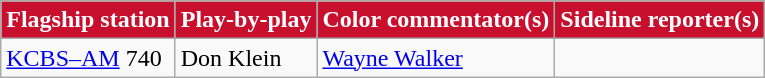<table class="wikitable">
<tr>
<th style="color:#FFFFFF; background:#C8102E;">Flagship station</th>
<th style="color:#FFFFFF; background:#C8102E;">Play-by-play</th>
<th style="color:#FFFFFF; background:#C8102E;">Color commentator(s)</th>
<th style="color:#FFFFFF; background:#C8102E;">Sideline reporter(s)</th>
</tr>
<tr>
<td><a href='#'>KCBS–AM</a> 740</td>
<td>Don Klein</td>
<td><a href='#'>Wayne Walker</a></td>
<td></td>
</tr>
</table>
